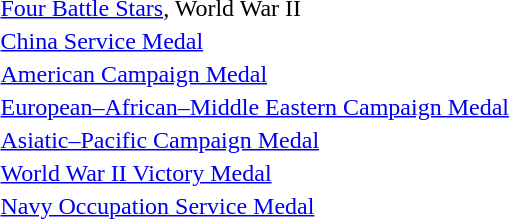<table>
<tr>
<td></td>
<td><a href='#'>Four Battle Stars</a>, World War II</td>
</tr>
<tr>
<td></td>
<td><a href='#'>China Service Medal</a></td>
</tr>
<tr>
<td></td>
<td><a href='#'>American Campaign Medal</a></td>
</tr>
<tr>
<td></td>
<td><a href='#'>European–African–Middle Eastern Campaign Medal</a></td>
</tr>
<tr>
<td></td>
<td><a href='#'>Asiatic–Pacific Campaign Medal</a></td>
</tr>
<tr>
<td></td>
<td><a href='#'>World War II Victory Medal</a></td>
</tr>
<tr>
<td></td>
<td><a href='#'>Navy Occupation Service Medal</a></td>
</tr>
</table>
